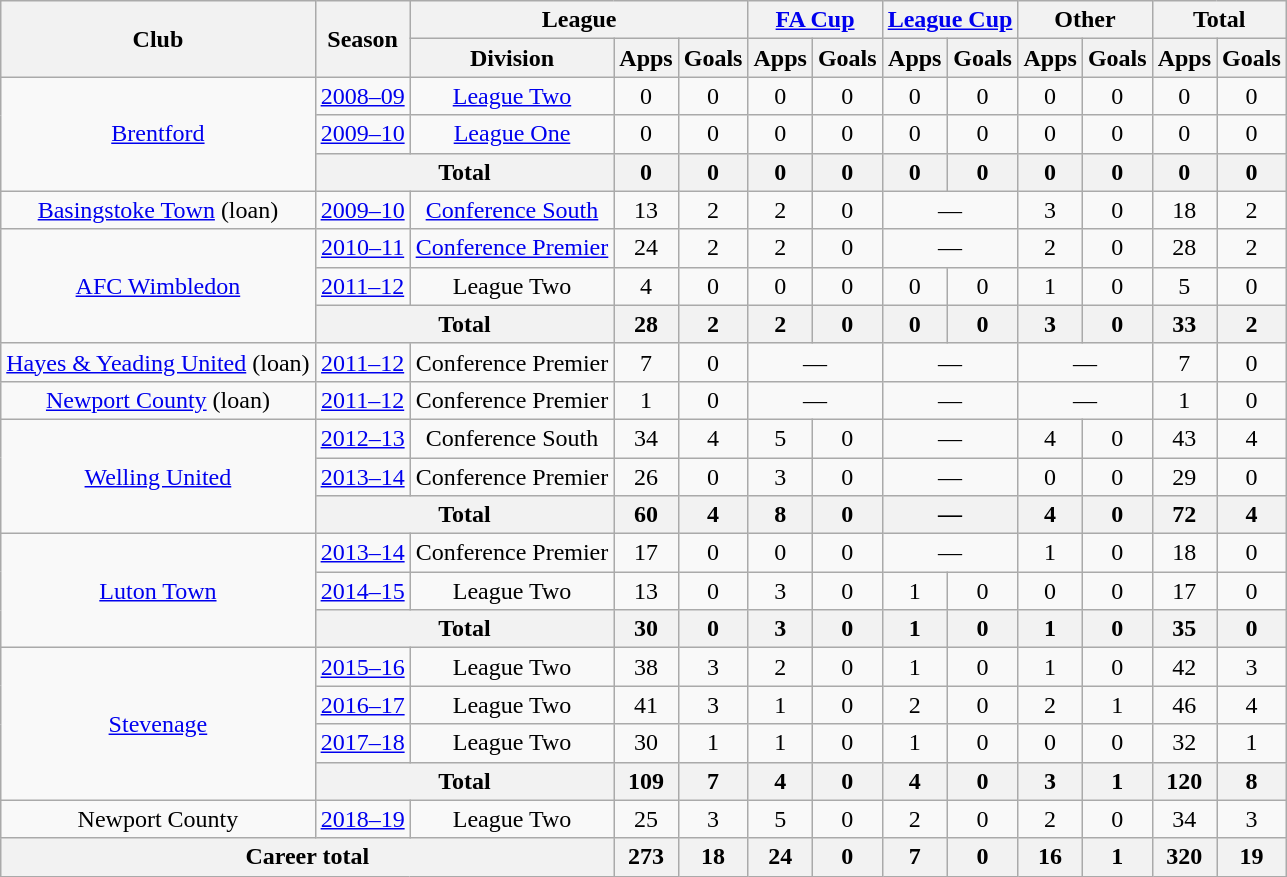<table class=wikitable style=text-align:center>
<tr>
<th rowspan=2>Club</th>
<th rowspan=2>Season</th>
<th colspan=3>League</th>
<th colspan=2><a href='#'>FA Cup</a></th>
<th colspan=2><a href='#'>League Cup</a></th>
<th colspan=2>Other</th>
<th colspan=2>Total</th>
</tr>
<tr>
<th>Division</th>
<th>Apps</th>
<th>Goals</th>
<th>Apps</th>
<th>Goals</th>
<th>Apps</th>
<th>Goals</th>
<th>Apps</th>
<th>Goals</th>
<th>Apps</th>
<th>Goals</th>
</tr>
<tr>
<td rowspan=3><a href='#'>Brentford</a></td>
<td><a href='#'>2008–09</a></td>
<td><a href='#'>League Two</a></td>
<td>0</td>
<td>0</td>
<td>0</td>
<td>0</td>
<td>0</td>
<td>0</td>
<td>0</td>
<td>0</td>
<td>0</td>
<td>0</td>
</tr>
<tr>
<td><a href='#'>2009–10</a></td>
<td><a href='#'>League One</a></td>
<td>0</td>
<td>0</td>
<td>0</td>
<td>0</td>
<td>0</td>
<td>0</td>
<td>0</td>
<td>0</td>
<td>0</td>
<td>0</td>
</tr>
<tr>
<th colspan=2>Total</th>
<th>0</th>
<th>0</th>
<th>0</th>
<th>0</th>
<th>0</th>
<th>0</th>
<th>0</th>
<th>0</th>
<th>0</th>
<th>0</th>
</tr>
<tr>
<td><a href='#'>Basingstoke Town</a> (loan)</td>
<td><a href='#'>2009–10</a></td>
<td><a href='#'>Conference South</a></td>
<td>13</td>
<td>2</td>
<td>2</td>
<td>0</td>
<td colspan=2>—</td>
<td>3</td>
<td>0</td>
<td>18</td>
<td>2</td>
</tr>
<tr>
<td rowspan=3><a href='#'>AFC Wimbledon</a></td>
<td><a href='#'>2010–11</a></td>
<td><a href='#'>Conference Premier</a></td>
<td>24</td>
<td>2</td>
<td>2</td>
<td>0</td>
<td colspan=2>—</td>
<td>2</td>
<td>0</td>
<td>28</td>
<td>2</td>
</tr>
<tr>
<td><a href='#'>2011–12</a></td>
<td>League Two</td>
<td>4</td>
<td>0</td>
<td>0</td>
<td>0</td>
<td>0</td>
<td>0</td>
<td>1</td>
<td>0</td>
<td>5</td>
<td>0</td>
</tr>
<tr>
<th colspan=2>Total</th>
<th>28</th>
<th>2</th>
<th>2</th>
<th>0</th>
<th>0</th>
<th>0</th>
<th>3</th>
<th>0</th>
<th>33</th>
<th>2</th>
</tr>
<tr>
<td><a href='#'>Hayes & Yeading United</a> (loan)</td>
<td><a href='#'>2011–12</a></td>
<td>Conference Premier</td>
<td>7</td>
<td>0</td>
<td colspan=2>—</td>
<td colspan=2>—</td>
<td colspan=2>—</td>
<td>7</td>
<td>0</td>
</tr>
<tr>
<td><a href='#'>Newport County</a> (loan)</td>
<td><a href='#'>2011–12</a></td>
<td>Conference Premier</td>
<td>1</td>
<td>0</td>
<td colspan=2>—</td>
<td colspan=2>—</td>
<td colspan=2>—</td>
<td>1</td>
<td>0</td>
</tr>
<tr>
<td rowspan=3><a href='#'>Welling United</a></td>
<td><a href='#'>2012–13</a></td>
<td>Conference South</td>
<td>34</td>
<td>4</td>
<td>5</td>
<td>0</td>
<td colspan=2>—</td>
<td>4</td>
<td>0</td>
<td>43</td>
<td>4</td>
</tr>
<tr>
<td><a href='#'>2013–14</a></td>
<td>Conference Premier</td>
<td>26</td>
<td>0</td>
<td>3</td>
<td>0</td>
<td colspan=2>—</td>
<td>0</td>
<td>0</td>
<td>29</td>
<td>0</td>
</tr>
<tr>
<th colspan=2>Total</th>
<th>60</th>
<th>4</th>
<th>8</th>
<th>0</th>
<th colspan=2>—</th>
<th>4</th>
<th>0</th>
<th>72</th>
<th>4</th>
</tr>
<tr>
<td rowspan=3><a href='#'>Luton Town</a></td>
<td><a href='#'>2013–14</a></td>
<td>Conference Premier</td>
<td>17</td>
<td>0</td>
<td>0</td>
<td>0</td>
<td colspan=2>—</td>
<td>1</td>
<td>0</td>
<td>18</td>
<td>0</td>
</tr>
<tr>
<td><a href='#'>2014–15</a></td>
<td>League Two</td>
<td>13</td>
<td>0</td>
<td>3</td>
<td>0</td>
<td>1</td>
<td>0</td>
<td>0</td>
<td>0</td>
<td>17</td>
<td>0</td>
</tr>
<tr>
<th colspan=2>Total</th>
<th>30</th>
<th>0</th>
<th>3</th>
<th>0</th>
<th>1</th>
<th>0</th>
<th>1</th>
<th>0</th>
<th>35</th>
<th>0</th>
</tr>
<tr>
<td rowspan=4><a href='#'>Stevenage</a></td>
<td><a href='#'>2015–16</a></td>
<td>League Two</td>
<td>38</td>
<td>3</td>
<td>2</td>
<td>0</td>
<td>1</td>
<td>0</td>
<td>1</td>
<td>0</td>
<td>42</td>
<td>3</td>
</tr>
<tr>
<td><a href='#'>2016–17</a></td>
<td>League Two</td>
<td>41</td>
<td>3</td>
<td>1</td>
<td>0</td>
<td>2</td>
<td>0</td>
<td>2</td>
<td>1</td>
<td>46</td>
<td>4</td>
</tr>
<tr>
<td><a href='#'>2017–18</a></td>
<td>League Two</td>
<td>30</td>
<td>1</td>
<td>1</td>
<td>0</td>
<td>1</td>
<td>0</td>
<td>0</td>
<td>0</td>
<td>32</td>
<td>1</td>
</tr>
<tr>
<th colspan=2>Total</th>
<th>109</th>
<th>7</th>
<th>4</th>
<th>0</th>
<th>4</th>
<th>0</th>
<th>3</th>
<th>1</th>
<th>120</th>
<th>8</th>
</tr>
<tr>
<td>Newport County</td>
<td><a href='#'>2018–19</a></td>
<td>League Two</td>
<td>25</td>
<td>3</td>
<td>5</td>
<td>0</td>
<td>2</td>
<td>0</td>
<td>2</td>
<td>0</td>
<td>34</td>
<td>3</td>
</tr>
<tr>
<th colspan=3>Career total</th>
<th>273</th>
<th>18</th>
<th>24</th>
<th>0</th>
<th>7</th>
<th>0</th>
<th>16</th>
<th>1</th>
<th>320</th>
<th>19</th>
</tr>
</table>
